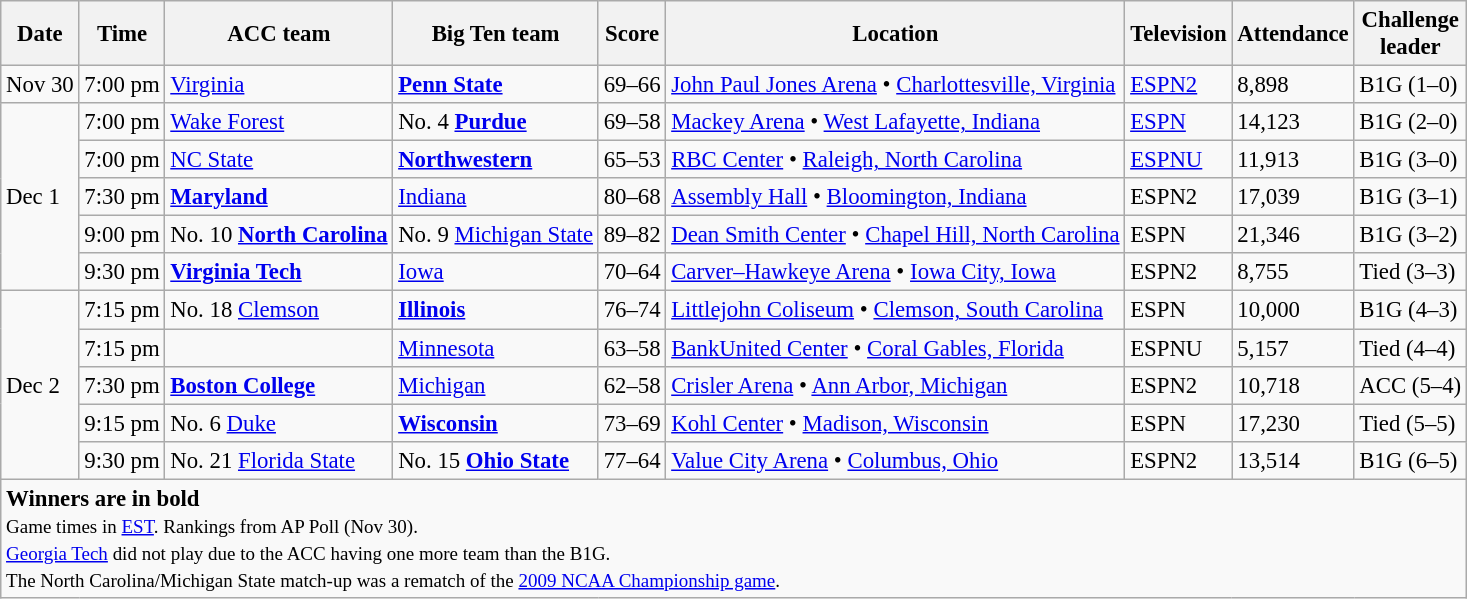<table class="wikitable" style="font-size: 95%">
<tr>
<th>Date</th>
<th>Time</th>
<th>ACC team</th>
<th>Big Ten team</th>
<th>Score</th>
<th>Location</th>
<th>Television</th>
<th>Attendance</th>
<th>Challenge<br>leader</th>
</tr>
<tr>
<td>Nov 30</td>
<td>7:00 pm</td>
<td><a href='#'>Virginia</a></td>
<td><strong><a href='#'>Penn State</a></strong></td>
<td>69–66</td>
<td><a href='#'>John Paul Jones Arena</a> • <a href='#'>Charlottesville, Virginia</a></td>
<td><a href='#'>ESPN2</a></td>
<td>8,898</td>
<td>B1G (1–0)</td>
</tr>
<tr>
<td rowspan=5>Dec 1</td>
<td>7:00 pm</td>
<td><a href='#'>Wake Forest</a></td>
<td>No. 4 <strong><a href='#'>Purdue</a></strong></td>
<td>69–58</td>
<td><a href='#'>Mackey Arena</a> • <a href='#'>West Lafayette, Indiana</a></td>
<td><a href='#'>ESPN</a></td>
<td>14,123</td>
<td>B1G (2–0)</td>
</tr>
<tr>
<td>7:00 pm</td>
<td><a href='#'>NC State</a></td>
<td><strong><a href='#'>Northwestern</a></strong></td>
<td>65–53</td>
<td><a href='#'>RBC Center</a> • <a href='#'>Raleigh, North Carolina</a></td>
<td><a href='#'>ESPNU</a></td>
<td>11,913</td>
<td>B1G (3–0)</td>
</tr>
<tr>
<td>7:30 pm</td>
<td><strong><a href='#'>Maryland</a></strong></td>
<td><a href='#'>Indiana</a></td>
<td>80–68</td>
<td><a href='#'>Assembly Hall</a> • <a href='#'>Bloomington, Indiana</a></td>
<td>ESPN2</td>
<td>17,039</td>
<td>B1G (3–1)</td>
</tr>
<tr>
<td>9:00 pm</td>
<td>No. 10 <strong><a href='#'>North Carolina</a></strong></td>
<td>No. 9 <a href='#'>Michigan State</a></td>
<td>89–82</td>
<td><a href='#'>Dean Smith Center</a> • <a href='#'>Chapel Hill, North Carolina</a></td>
<td>ESPN</td>
<td>21,346</td>
<td>B1G (3–2)</td>
</tr>
<tr>
<td>9:30 pm</td>
<td><strong><a href='#'>Virginia Tech</a></strong></td>
<td><a href='#'>Iowa</a></td>
<td>70–64</td>
<td><a href='#'>Carver–Hawkeye Arena</a> • <a href='#'>Iowa City, Iowa</a></td>
<td>ESPN2</td>
<td>8,755</td>
<td>Tied (3–3)</td>
</tr>
<tr>
<td rowspan=5>Dec 2</td>
<td>7:15 pm</td>
<td>No. 18 <a href='#'>Clemson</a></td>
<td><strong><a href='#'>Illinois</a></strong></td>
<td>76–74</td>
<td><a href='#'>Littlejohn Coliseum</a> • <a href='#'>Clemson, South Carolina</a></td>
<td>ESPN</td>
<td>10,000</td>
<td>B1G (4–3)</td>
</tr>
<tr>
<td>7:15 pm</td>
<td><strong></strong></td>
<td><a href='#'>Minnesota</a></td>
<td>63–58</td>
<td><a href='#'>BankUnited Center</a> • <a href='#'>Coral Gables, Florida</a></td>
<td>ESPNU</td>
<td>5,157</td>
<td>Tied (4–4)</td>
</tr>
<tr>
<td>7:30 pm</td>
<td><strong><a href='#'>Boston College</a></strong></td>
<td><a href='#'>Michigan</a></td>
<td>62–58</td>
<td><a href='#'>Crisler Arena</a> • <a href='#'>Ann Arbor, Michigan</a></td>
<td>ESPN2</td>
<td>10,718</td>
<td>ACC (5–4)</td>
</tr>
<tr>
<td>9:15 pm</td>
<td>No. 6 <a href='#'>Duke</a></td>
<td><strong><a href='#'>Wisconsin</a></strong></td>
<td>73–69</td>
<td><a href='#'>Kohl Center</a> • <a href='#'>Madison, Wisconsin</a></td>
<td>ESPN</td>
<td>17,230</td>
<td>Tied (5–5)</td>
</tr>
<tr>
<td>9:30 pm</td>
<td>No. 21 <a href='#'>Florida State</a></td>
<td>No. 15 <strong><a href='#'>Ohio State</a></strong></td>
<td>77–64</td>
<td><a href='#'>Value City Arena</a> • <a href='#'>Columbus, Ohio</a></td>
<td>ESPN2</td>
<td>13,514</td>
<td>B1G (6–5)</td>
</tr>
<tr>
<td colspan=9><strong>Winners are in bold</strong><br><small>Game times in <a href='#'>EST</a>. Rankings from AP Poll (Nov 30).<br><a href='#'>Georgia Tech</a> did not play due to the ACC having one more team than the B1G.<br>The North Carolina/Michigan State match-up was a rematch of the <a href='#'>2009 NCAA Championship game</a>.</small></td>
</tr>
</table>
